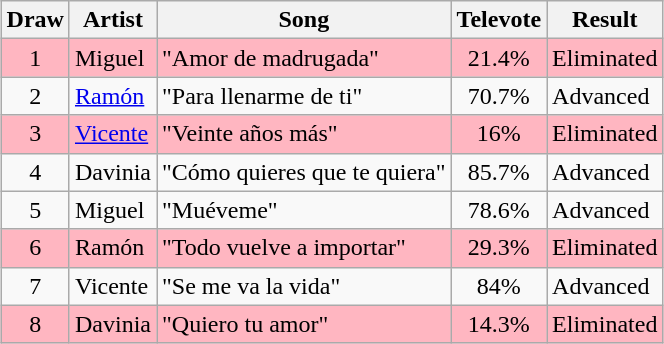<table class="sortable wikitable" style="margin: 1em auto 1em auto; text-align:center">
<tr>
<th>Draw</th>
<th>Artist</th>
<th>Song</th>
<th>Televote</th>
<th>Result</th>
</tr>
<tr style="background:lightpink;">
<td>1</td>
<td align="left">Miguel</td>
<td align="left">"Amor de madrugada"</td>
<td>21.4%</td>
<td align="left">Eliminated</td>
</tr>
<tr>
<td>2</td>
<td align="left"><a href='#'>Ramón</a></td>
<td align="left">"Para llenarme de ti"</td>
<td>70.7%</td>
<td align="left">Advanced</td>
</tr>
<tr style="background:lightpink;">
<td>3</td>
<td align="left"><a href='#'>Vicente</a></td>
<td align="left">"Veinte años más"</td>
<td>16%</td>
<td align="left">Eliminated</td>
</tr>
<tr>
<td>4</td>
<td align="left">Davinia</td>
<td align="left">"Cómo quieres que te quiera"</td>
<td>85.7%</td>
<td align="left">Advanced</td>
</tr>
<tr>
<td>5</td>
<td align="left">Miguel</td>
<td align="left">"Muéveme"</td>
<td>78.6%</td>
<td align="left">Advanced</td>
</tr>
<tr style="background:lightpink;">
<td>6</td>
<td align="left">Ramón</td>
<td align="left">"Todo vuelve a importar"</td>
<td>29.3%</td>
<td align="left">Eliminated</td>
</tr>
<tr>
<td>7</td>
<td align="left">Vicente</td>
<td align="left">"Se me va la vida"</td>
<td>84%</td>
<td align="left">Advanced</td>
</tr>
<tr style="background:lightpink;">
<td>8</td>
<td align="left">Davinia</td>
<td align="left">"Quiero tu amor"</td>
<td>14.3%</td>
<td align="left">Eliminated</td>
</tr>
</table>
